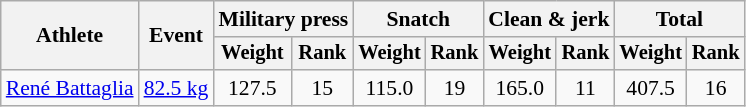<table class=wikitable style=font-size:90%;text-align:center>
<tr>
<th rowspan=2>Athlete</th>
<th rowspan=2>Event</th>
<th colspan=2>Military press</th>
<th colspan=2>Snatch</th>
<th colspan=2>Clean & jerk</th>
<th colspan=2>Total</th>
</tr>
<tr style=font-size:95%>
<th>Weight</th>
<th>Rank</th>
<th>Weight</th>
<th>Rank</th>
<th>Weight</th>
<th>Rank</th>
<th>Weight</th>
<th>Rank</th>
</tr>
<tr>
<td align=left><a href='#'>René Battaglia</a></td>
<td align=left><a href='#'>82.5 kg</a></td>
<td>127.5</td>
<td>15</td>
<td>115.0</td>
<td>19</td>
<td>165.0</td>
<td>11</td>
<td>407.5</td>
<td>16</td>
</tr>
</table>
